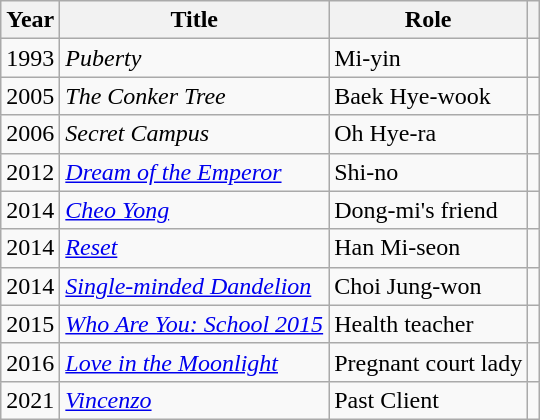<table class="wikitable">
<tr>
<th scope="col">Year</th>
<th scope="col">Title</th>
<th scope="col">Role</th>
<th scope="col"></th>
</tr>
<tr>
<td>1993</td>
<td><em>Puberty</em></td>
<td>Mi-yin</td>
<td></td>
</tr>
<tr>
<td>2005</td>
<td><em>The Conker Tree</em></td>
<td>Baek Hye-wook</td>
<td></td>
</tr>
<tr>
<td>2006</td>
<td><em>Secret Campus</em></td>
<td>Oh Hye-ra</td>
<td></td>
</tr>
<tr>
<td>2012</td>
<td><em><a href='#'>Dream of the Emperor</a></em></td>
<td>Shi-no</td>
<td></td>
</tr>
<tr>
<td>2014</td>
<td><em><a href='#'>Cheo Yong</a></em></td>
<td>Dong-mi's friend</td>
<td></td>
</tr>
<tr>
<td>2014</td>
<td><em><a href='#'>Reset</a></em></td>
<td>Han Mi-seon</td>
<td></td>
</tr>
<tr>
<td>2014</td>
<td><em><a href='#'>Single-minded Dandelion</a></em></td>
<td>Choi Jung-won</td>
<td></td>
</tr>
<tr>
<td>2015</td>
<td><em><a href='#'>Who Are You: School 2015</a></em></td>
<td>Health teacher</td>
<td></td>
</tr>
<tr>
<td>2016</td>
<td><em><a href='#'>Love in the Moonlight</a></em></td>
<td>Pregnant court lady</td>
<td></td>
</tr>
<tr>
<td>2021</td>
<td><em><a href='#'>Vincenzo</a></em></td>
<td>Past Client</td>
<td></td>
</tr>
</table>
